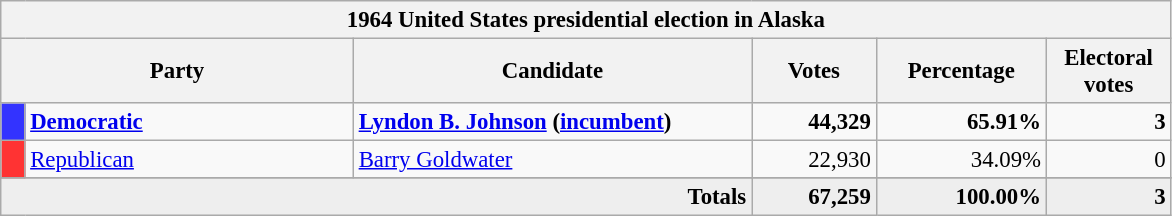<table class="wikitable" style="font-size: 95%;">
<tr>
<th colspan="6">1964 United States presidential election in Alaska</th>
</tr>
<tr>
<th colspan="2" style="width: 15em">Party</th>
<th style="width: 17em">Candidate</th>
<th style="width: 5em">Votes</th>
<th style="width: 7em">Percentage</th>
<th style="width: 5em">Electoral votes</th>
</tr>
<tr>
<th style="background-color:#3333FF; width: 3px"></th>
<td style="width: 130px"><strong><a href='#'>Democratic</a></strong></td>
<td><strong><a href='#'>Lyndon B. Johnson</a></strong> <strong>(<a href='#'>incumbent</a>)</strong></td>
<td align="right"><strong>44,329</strong></td>
<td align="right"><strong>65.91%</strong></td>
<td align="right"><strong>3</strong></td>
</tr>
<tr>
<th style="background-color:#FF3333; width: 3px"></th>
<td style="width: 130px"><a href='#'>Republican</a></td>
<td><a href='#'>Barry Goldwater</a></td>
<td align="right">22,930</td>
<td align="right">34.09%</td>
<td align="right">0</td>
</tr>
<tr>
</tr>
<tr bgcolor="#EEEEEE">
<td colspan="3" align="right"><strong>Totals</strong></td>
<td align="right"><strong>67,259</strong></td>
<td align="right"><strong>100.00%</strong></td>
<td align="right"><strong>3</strong></td>
</tr>
</table>
